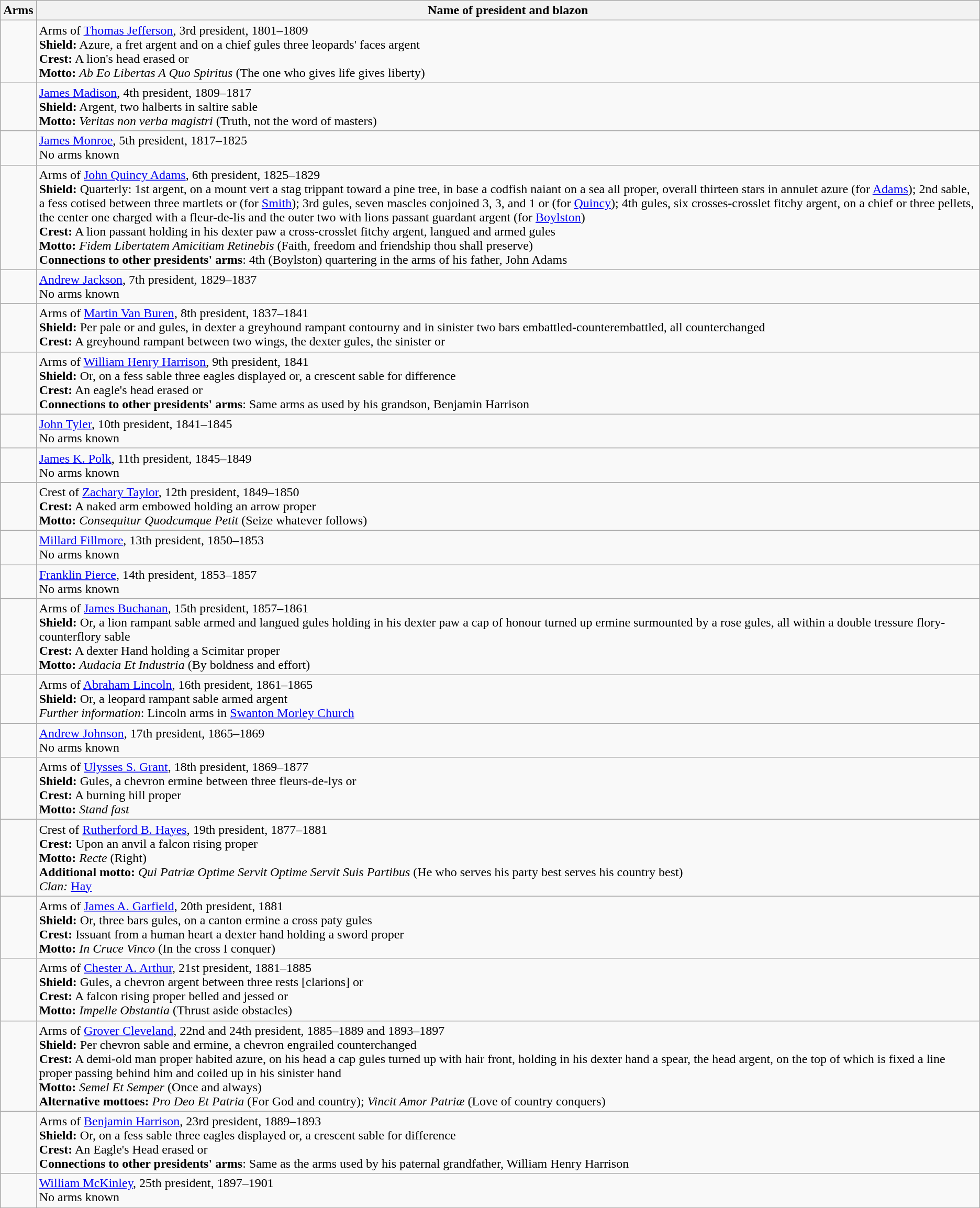<table class=wikitable>
<tr style="vertical-align:top; text-align:center;">
<th>Arms</th>
<th>Name of president and blazon</th>
</tr>
<tr valign=top>
<td align=center></td>
<td>Arms of <a href='#'>Thomas Jefferson</a>, 3rd president, 1801–1809<br><strong>Shield:</strong> Azure, a fret argent and on a chief gules three leopards' faces argent<br><strong>Crest:</strong> A lion's head erased or<br><strong>Motto:</strong> <em>Ab Eo Libertas A Quo Spiritus</em> (The one who gives life gives liberty)</td>
</tr>
<tr valign=top>
<td></td>
<td><a href='#'>James Madison</a>, 4th president, 1809–1817<br><strong>Shield:</strong> Argent, two halberts in saltire sable<br><strong>Motto:</strong> <em>Veritas non verba magistri</em> (Truth, not the word of masters)</td>
</tr>
<tr valign=top>
<td></td>
<td><a href='#'>James Monroe</a>, 5th president, 1817–1825<br>No arms known</td>
</tr>
<tr valign=top>
<td align=center></td>
<td>Arms of <a href='#'>John Quincy Adams</a>, 6th president, 1825–1829<br><strong>Shield:</strong> Quarterly: 1st argent, on a mount vert a stag trippant toward a pine tree, in base a codfish naiant on a sea all proper, overall thirteen stars in annulet azure (for <a href='#'>Adams</a>); 2nd sable, a fess cotised between three martlets or (for <a href='#'>Smith</a>); 3rd gules, seven mascles conjoined 3, 3, and 1 or (for <a href='#'>Quincy</a>); 4th gules, six crosses-crosslet fitchy argent, on a chief or three pellets, the center one charged with a fleur-de-lis and the outer two with lions passant guardant argent (for <a href='#'>Boylston</a>)<br><strong>Crest:</strong> A lion passant holding in his dexter paw a cross-crosslet fitchy argent, langued and armed gules<br><strong>Motto:</strong> <em>Fidem Libertatem Amicitiam Retinebis</em> (Faith, freedom and friendship thou shall preserve)<br><strong>Connections to other presidents' arms</strong>: 4th (Boylston) quartering in the arms of his father, John Adams</td>
</tr>
<tr valign=top>
<td></td>
<td><a href='#'>Andrew Jackson</a>, 7th president, 1829–1837<br>No arms known</td>
</tr>
<tr valign=top>
<td align=center></td>
<td>Arms of <a href='#'>Martin Van Buren</a>, 8th president, 1837–1841<br><strong>Shield:</strong> Per pale or and gules, in dexter a greyhound rampant contourny and in sinister two bars embattled-counterembattled, all counterchanged<br><strong>Crest:</strong> A greyhound rampant between two wings, the dexter gules, the sinister or</td>
</tr>
<tr valign=top>
<td align=center></td>
<td>Arms of <a href='#'>William Henry Harrison</a>, 9th president, 1841<br><strong>Shield:</strong> Or, on a fess sable three eagles displayed or, a crescent sable for difference<br><strong>Crest:</strong> An eagle's head erased or<br><strong>Connections to other presidents' arms</strong>: Same arms as used by his grandson, Benjamin Harrison</td>
</tr>
<tr valign=top>
<td></td>
<td><a href='#'>John Tyler</a>, 10th president, 1841–1845<br>No arms known</td>
</tr>
<tr valign=top>
<td></td>
<td><a href='#'>James K. Polk</a>, 11th president, 1845–1849<br>No arms known</td>
</tr>
<tr valign=top>
<td align=center></td>
<td>Crest of <a href='#'>Zachary Taylor</a>, 12th president, 1849–1850<br><strong>Crest:</strong> A naked arm embowed holding an arrow proper<br><strong>Motto:</strong> <em>Consequitur Quodcumque Petit</em> (Seize whatever follows)</td>
</tr>
<tr valign=top>
<td></td>
<td><a href='#'>Millard Fillmore</a>, 13th president, 1850–1853<br>No arms known</td>
</tr>
<tr valign=top>
<td></td>
<td><a href='#'>Franklin Pierce</a>, 14th president, 1853–1857<br>No arms known</td>
</tr>
<tr valign=top>
<td></td>
<td>Arms of <a href='#'>James Buchanan</a>, 15th president, 1857–1861<br><strong>Shield:</strong> Or, a lion rampant sable armed and langued gules holding in his dexter paw a cap of honour turned up ermine surmounted by a rose gules, all within a double tressure flory-counterflory sable<br><strong>Crest:</strong> A dexter Hand holding a Scimitar proper<br><strong>Motto:</strong> <em>Audacia Et Industria</em> (By boldness and effort)</td>
</tr>
<tr valign=top>
<td></td>
<td>Arms of <a href='#'>Abraham Lincoln</a>, 16th president, 1861–1865<br><strong>Shield:</strong> Or, a leopard rampant sable armed argent<br><em>Further information</em>: Lincoln arms in <a href='#'>Swanton Morley Church</a></td>
</tr>
<tr valign=top>
<td></td>
<td><a href='#'>Andrew Johnson</a>, 17th president, 1865–1869<br>No arms known</td>
</tr>
<tr valign=top>
<td></td>
<td>Arms of <a href='#'>Ulysses S. Grant</a>, 18th president, 1869–1877<br><strong>Shield:</strong> Gules, a chevron ermine between three fleurs-de-lys or<br><strong>Crest:</strong> A burning hill proper<br><strong>Motto:</strong> <em>Stand fast</em></td>
</tr>
<tr valign=top>
<td align=center></td>
<td>Crest of <a href='#'>Rutherford B. Hayes</a>, 19th president, 1877–1881<br><strong>Crest:</strong>  Upon an anvil a falcon rising proper<br><strong>Motto:</strong> <em>Recte</em> (Right)<br><strong>Additional motto:</strong> <em>Qui Patriæ Optime Servit Optime Servit Suis Partibus</em> (He who serves his party best serves his country best)<br><em>Clan:</em> <a href='#'>Hay</a></td>
</tr>
<tr valign=top>
<td align=center></td>
<td>Arms of <a href='#'>James A. Garfield</a>, 20th president, 1881<br><strong>Shield:</strong> Or, three bars gules, on a canton ermine a cross paty gules<br><strong>Crest:</strong> Issuant from a human heart a dexter hand holding a sword proper<br><strong>Motto:</strong> <em>In Cruce Vinco</em> (In the cross I conquer)</td>
</tr>
<tr valign=top>
<td align=center></td>
<td>Arms of <a href='#'>Chester A. Arthur</a>, 21st president, 1881–1885<br><strong>Shield:</strong> Gules, a chevron argent between three rests [clarions] or<br><strong>Crest:</strong> A falcon rising proper belled and jessed or<br><strong>Motto:</strong> <em>Impelle Obstantia</em> (Thrust aside obstacles)</td>
</tr>
<tr valign=top>
<td align=center></td>
<td>Arms of <a href='#'>Grover Cleveland</a>, 22nd and 24th president, 1885–1889 and 1893–1897<br><strong>Shield:</strong> Per chevron sable and ermine, a chevron engrailed counterchanged<br><strong>Crest:</strong> A demi-old man proper habited azure, on his head a cap gules turned up with hair front, holding in his dexter hand a spear, the head argent, on the top of which is fixed a line proper passing behind him and coiled up in his sinister hand<br><strong>Motto:</strong> <em>Semel Et Semper</em> (Once and always)<br><strong>Alternative mottoes:</strong> <em>Pro Deo Et Patria</em> (For God and country); <em>Vincit Amor Patriæ</em> (Love of country conquers)</td>
</tr>
<tr valign=top>
<td align=center></td>
<td>Arms of <a href='#'>Benjamin Harrison</a>, 23rd president, 1889–1893<br><strong>Shield:</strong> Or, on a fess sable three eagles displayed or, a crescent sable for difference<br><strong>Crest:</strong> An Eagle's Head erased or<br><strong>Connections to other presidents' arms</strong>: Same as the arms used by his paternal grandfather, William Henry Harrison</td>
</tr>
<tr valign=top>
<td></td>
<td><a href='#'>William McKinley</a>, 25th president, 1897–1901<br>No arms known</td>
</tr>
</table>
